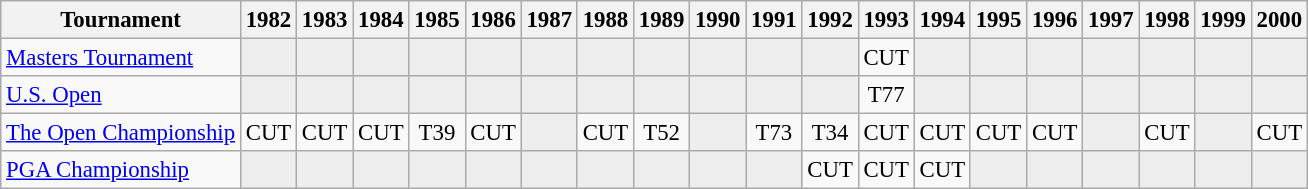<table class="wikitable" style="font-size:95%;text-align:center;">
<tr>
<th>Tournament</th>
<th>1982</th>
<th>1983</th>
<th>1984</th>
<th>1985</th>
<th>1986</th>
<th>1987</th>
<th>1988</th>
<th>1989</th>
<th>1990</th>
<th>1991</th>
<th>1992</th>
<th>1993</th>
<th>1994</th>
<th>1995</th>
<th>1996</th>
<th>1997</th>
<th>1998</th>
<th>1999</th>
<th>2000</th>
</tr>
<tr>
<td align=left><a href='#'>Masters Tournament</a></td>
<td style="background:#eeeeee;"></td>
<td style="background:#eeeeee;"></td>
<td style="background:#eeeeee;"></td>
<td style="background:#eeeeee;"></td>
<td style="background:#eeeeee;"></td>
<td style="background:#eeeeee;"></td>
<td style="background:#eeeeee;"></td>
<td style="background:#eeeeee;"></td>
<td style="background:#eeeeee;"></td>
<td style="background:#eeeeee;"></td>
<td style="background:#eeeeee;"></td>
<td align="center">CUT</td>
<td style="background:#eeeeee;"></td>
<td style="background:#eeeeee;"></td>
<td style="background:#eeeeee;"></td>
<td style="background:#eeeeee;"></td>
<td style="background:#eeeeee;"></td>
<td style="background:#eeeeee;"></td>
<td style="background:#eeeeee;"></td>
</tr>
<tr>
<td align=left><a href='#'>U.S. Open</a></td>
<td style="background:#eeeeee;"></td>
<td style="background:#eeeeee;"></td>
<td style="background:#eeeeee;"></td>
<td style="background:#eeeeee;"></td>
<td style="background:#eeeeee;"></td>
<td style="background:#eeeeee;"></td>
<td style="background:#eeeeee;"></td>
<td style="background:#eeeeee;"></td>
<td style="background:#eeeeee;"></td>
<td style="background:#eeeeee;"></td>
<td style="background:#eeeeee;"></td>
<td align="center">T77</td>
<td style="background:#eeeeee;"></td>
<td style="background:#eeeeee;"></td>
<td style="background:#eeeeee;"></td>
<td style="background:#eeeeee;"></td>
<td style="background:#eeeeee;"></td>
<td style="background:#eeeeee;"></td>
<td style="background:#eeeeee;"></td>
</tr>
<tr>
<td align=left><a href='#'>The Open Championship</a></td>
<td align="center">CUT</td>
<td align="center">CUT</td>
<td align="center">CUT</td>
<td align="center">T39</td>
<td align="center">CUT</td>
<td style="background:#eeeeee;"></td>
<td align="center">CUT</td>
<td align="center">T52</td>
<td style="background:#eeeeee;"></td>
<td align="center">T73</td>
<td align="center">T34</td>
<td align="center">CUT</td>
<td align="center">CUT</td>
<td align="center">CUT</td>
<td align="center">CUT</td>
<td style="background:#eeeeee;"></td>
<td align="center">CUT</td>
<td style="background:#eeeeee;"></td>
<td align="center">CUT</td>
</tr>
<tr>
<td align=left><a href='#'>PGA Championship</a></td>
<td style="background:#eeeeee;"></td>
<td style="background:#eeeeee;"></td>
<td style="background:#eeeeee;"></td>
<td style="background:#eeeeee;"></td>
<td style="background:#eeeeee;"></td>
<td style="background:#eeeeee;"></td>
<td style="background:#eeeeee;"></td>
<td style="background:#eeeeee;"></td>
<td style="background:#eeeeee;"></td>
<td style="background:#eeeeee;"></td>
<td align="center">CUT</td>
<td align="center">CUT</td>
<td align="center">CUT</td>
<td style="background:#eeeeee;"></td>
<td style="background:#eeeeee;"></td>
<td style="background:#eeeeee;"></td>
<td style="background:#eeeeee;"></td>
<td style="background:#eeeeee;"></td>
<td style="background:#eeeeee;"></td>
</tr>
</table>
